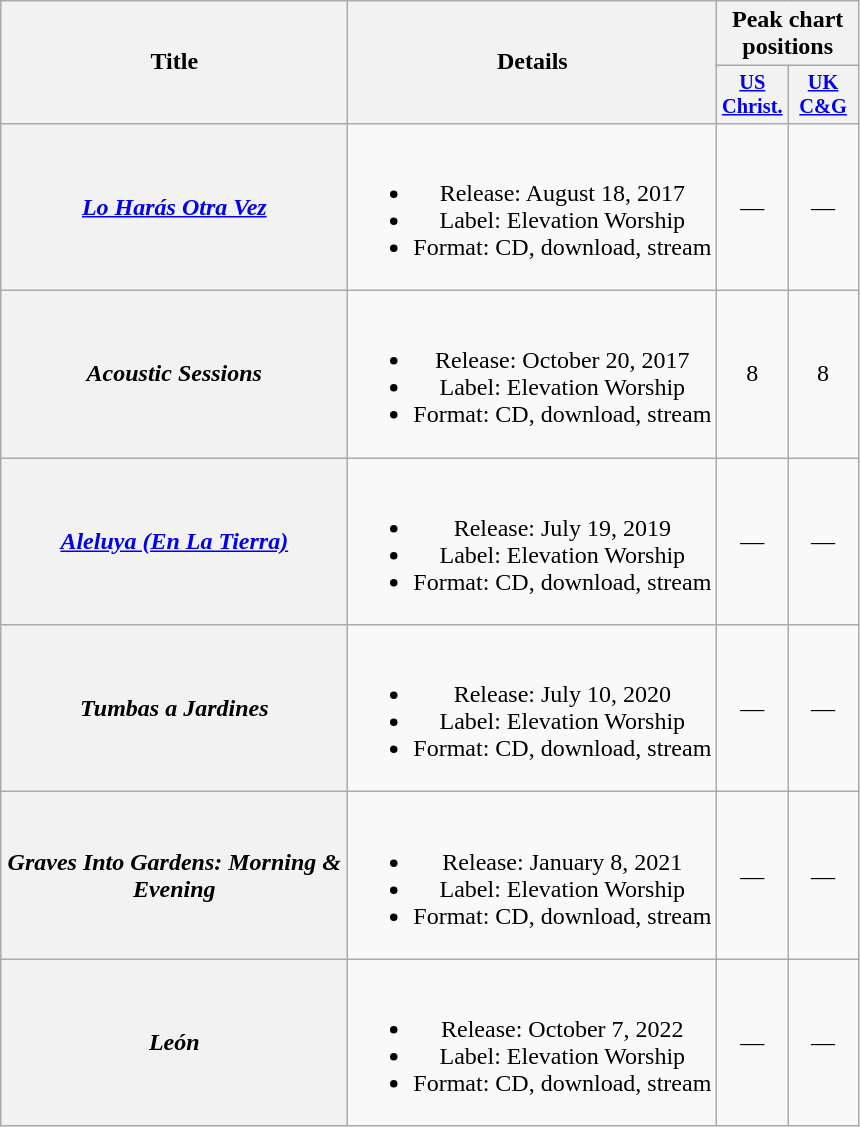<table class="wikitable plainrowheaders" style="text-align:center;">
<tr>
<th rowspan="2" style="width:14em;">Title</th>
<th rowspan="2">Details</th>
<th colspan="2">Peak chart positions</th>
</tr>
<tr>
<th scope="col" style="width:3em;font-size:85%;"><a href='#'>US<br>Christ.</a><br></th>
<th scope="col" style="width:3em;font-size:85%;"><a href='#'>UK<br>C&G</a></th>
</tr>
<tr>
<th scope="row"><em><a href='#'>Lo Harás Otra Vez</a></em></th>
<td><br><ul><li>Release: August 18, 2017</li><li>Label: Elevation Worship</li><li>Format: CD, download, stream</li></ul></td>
<td>—</td>
<td>—</td>
</tr>
<tr>
<th scope="row"><em>Acoustic Sessions</em></th>
<td><br><ul><li>Release: October 20, 2017</li><li>Label: Elevation Worship</li><li>Format: CD, download, stream</li></ul></td>
<td>8</td>
<td>8<br></td>
</tr>
<tr>
<th scope="row"><em><a href='#'>Aleluya (En La Tierra)</a></em></th>
<td><br><ul><li>Release: July 19, 2019</li><li>Label: Elevation Worship</li><li>Format: CD, download, stream</li></ul></td>
<td>—</td>
<td>—</td>
</tr>
<tr>
<th scope="row"><em>Tumbas a Jardines</em></th>
<td><br><ul><li>Release: July 10, 2020</li><li>Label: Elevation Worship</li><li>Format: CD, download, stream</li></ul></td>
<td>—</td>
<td>—</td>
</tr>
<tr>
<th scope="row"><em>Graves Into Gardens: Morning & Evening</em></th>
<td><br><ul><li>Release: January 8, 2021</li><li>Label: Elevation Worship</li><li>Format: CD, download, stream</li></ul></td>
<td>—</td>
<td>—</td>
</tr>
<tr>
<th scope="row"><em>León</em></th>
<td><br><ul><li>Release: October 7, 2022</li><li>Label: Elevation Worship</li><li>Format: CD, download, stream</li></ul></td>
<td>—</td>
<td>—</td>
</tr>
</table>
